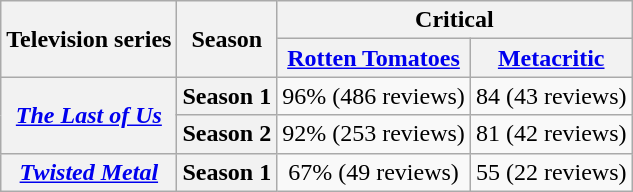<table class="wikitable plainrowheaders unsortable" style="text-align: center;">
<tr>
<th scope="col" rowspan="2">Television series</th>
<th scope="col" rowspan="2">Season</th>
<th scope="col" colspan="2">Critical</th>
</tr>
<tr>
<th scope="col"><a href='#'>Rotten Tomatoes</a></th>
<th scope="col"><a href='#'>Metacritic</a></th>
</tr>
<tr>
<th scope="row" rowspan="2"><em><a href='#'>The Last of Us</a></em></th>
<th>Season 1</th>
<td>96% (486 reviews)</td>
<td>84 (43 reviews)</td>
</tr>
<tr>
<th>Season 2</th>
<td>92% (253 reviews)</td>
<td>81 (42 reviews)</td>
</tr>
<tr>
<th scope="row"><em><a href='#'>Twisted Metal</a></em></th>
<th>Season 1</th>
<td>67% (49 reviews)</td>
<td>55 (22 reviews)</td>
</tr>
</table>
